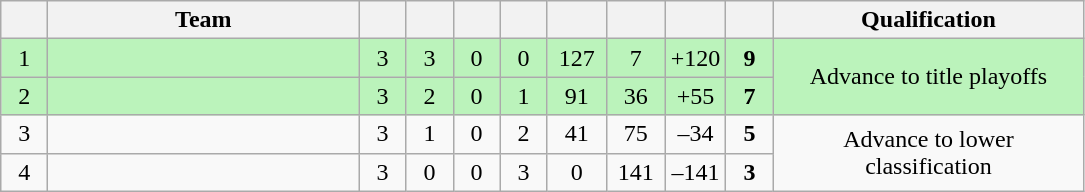<table class="wikitable" style="text-align:center;">
<tr>
<th style="width:1.5em;"></th>
<th style="width:12.5em">Team</th>
<th style="width:1.5em;"></th>
<th style="width:1.5em;"></th>
<th style="width:1.5em;"></th>
<th style="width:1.5em;"></th>
<th style="width:2.0em;"></th>
<th style="width:2.0em;"></th>
<th style="width:2.0em;"></th>
<th style="width:1.5em;"></th>
<th style="width:12.5em">Qualification</th>
</tr>
<tr bgcolor=#bbf3bb>
<td>1</td>
<td align=left></td>
<td>3</td>
<td>3</td>
<td>0</td>
<td>0</td>
<td>127</td>
<td>7</td>
<td>+120</td>
<td><strong>9</strong></td>
<td rowspan="2">Advance to title playoffs</td>
</tr>
<tr bgcolor=#bbf3bb>
<td>2</td>
<td align=left></td>
<td>3</td>
<td>2</td>
<td>0</td>
<td>1</td>
<td>91</td>
<td>36</td>
<td>+55</td>
<td><strong>7</strong></td>
</tr>
<tr>
<td>3</td>
<td align=left></td>
<td>3</td>
<td>1</td>
<td>0</td>
<td>2</td>
<td>41</td>
<td>75</td>
<td>–34</td>
<td><strong>5</strong></td>
<td rowspan="2">Advance to lower classification</td>
</tr>
<tr>
<td>4</td>
<td align=left></td>
<td>3</td>
<td>0</td>
<td>0</td>
<td>3</td>
<td>0</td>
<td>141</td>
<td>–141</td>
<td><strong>3</strong></td>
</tr>
</table>
